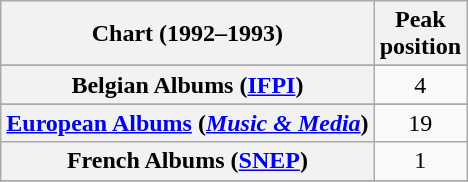<table class="wikitable sortable plainrowheaders" style="text-align:center">
<tr>
<th scope="col">Chart (1992–1993)</th>
<th scope="col">Peak<br>position</th>
</tr>
<tr>
</tr>
<tr>
<th scope="row">Belgian Albums (<a href='#'>IFPI</a>)</th>
<td>4</td>
</tr>
<tr>
</tr>
<tr>
<th scope="row"><a href='#'>European Albums</a> (<em><a href='#'>Music & Media</a></em>)</th>
<td>19</td>
</tr>
<tr>
<th scope="row">French Albums (<a href='#'>SNEP</a>)</th>
<td>1</td>
</tr>
<tr>
</tr>
<tr>
</tr>
<tr>
</tr>
</table>
